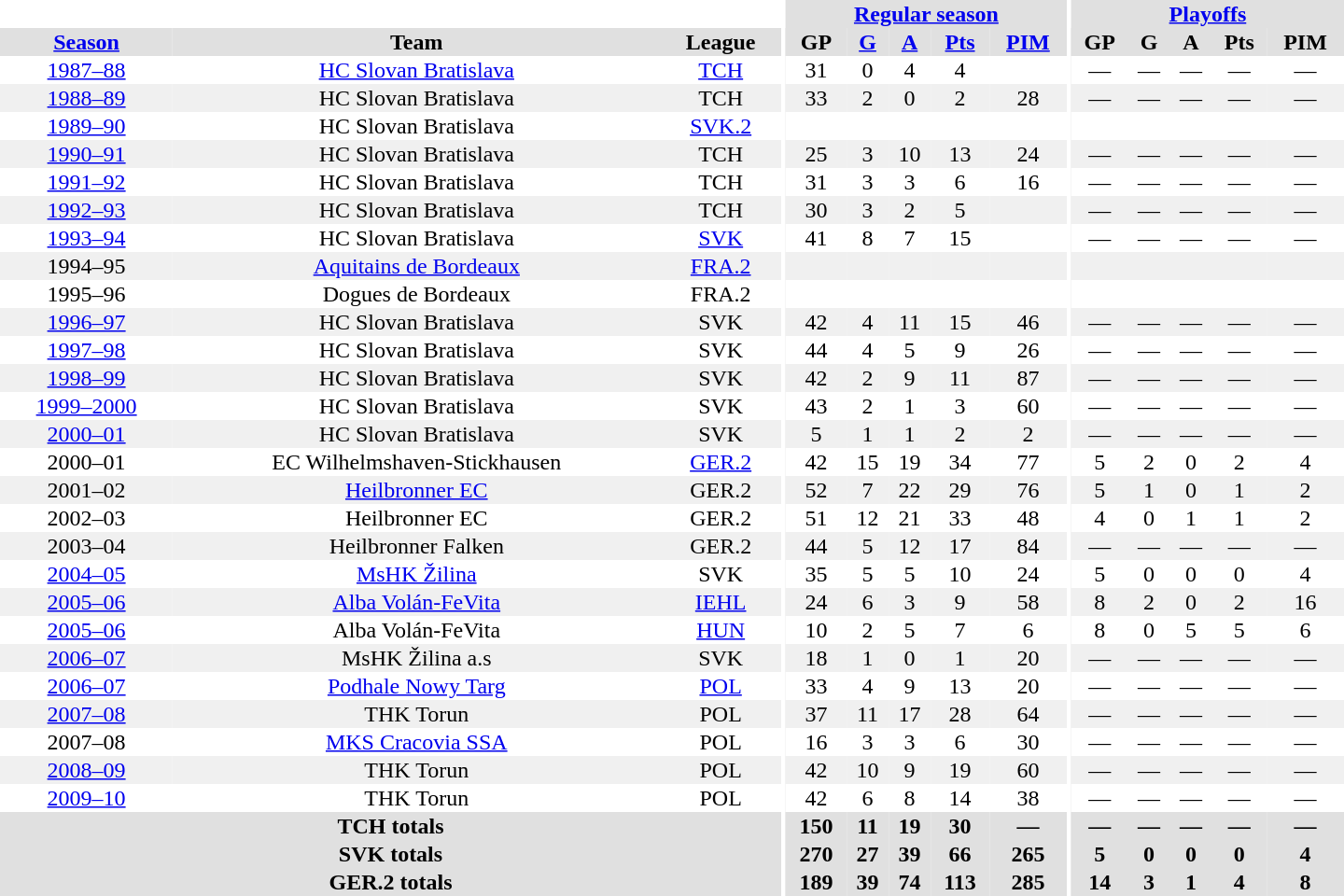<table border="0" cellpadding="1" cellspacing="0" style="text-align:center; width:60em">
<tr bgcolor="#e0e0e0">
<th colspan="3" bgcolor="#ffffff"></th>
<th rowspan="99" bgcolor="#ffffff"></th>
<th colspan="5"><a href='#'>Regular season</a></th>
<th rowspan="99" bgcolor="#ffffff"></th>
<th colspan="5"><a href='#'>Playoffs</a></th>
</tr>
<tr bgcolor="#e0e0e0">
<th><a href='#'>Season</a></th>
<th>Team</th>
<th>League</th>
<th>GP</th>
<th><a href='#'>G</a></th>
<th><a href='#'>A</a></th>
<th><a href='#'>Pts</a></th>
<th><a href='#'>PIM</a></th>
<th>GP</th>
<th>G</th>
<th>A</th>
<th>Pts</th>
<th>PIM</th>
</tr>
<tr>
<td><a href='#'>1987–88</a></td>
<td><a href='#'>HC Slovan Bratislava</a></td>
<td><a href='#'>TCH</a></td>
<td>31</td>
<td>0</td>
<td>4</td>
<td>4</td>
<td></td>
<td>—</td>
<td>—</td>
<td>—</td>
<td>—</td>
<td>—</td>
</tr>
<tr bgcolor="#f0f0f0">
<td><a href='#'>1988–89</a></td>
<td>HC Slovan Bratislava</td>
<td>TCH</td>
<td>33</td>
<td>2</td>
<td>0</td>
<td>2</td>
<td>28</td>
<td>—</td>
<td>—</td>
<td>—</td>
<td>—</td>
<td>—</td>
</tr>
<tr>
<td><a href='#'>1989–90</a></td>
<td>HC Slovan Bratislava</td>
<td><a href='#'>SVK.2</a></td>
<td></td>
<td></td>
<td></td>
<td></td>
<td></td>
<td></td>
<td></td>
<td></td>
<td></td>
<td></td>
</tr>
<tr bgcolor="#f0f0f0">
<td><a href='#'>1990–91</a></td>
<td>HC Slovan Bratislava</td>
<td>TCH</td>
<td>25</td>
<td>3</td>
<td>10</td>
<td>13</td>
<td>24</td>
<td>—</td>
<td>—</td>
<td>—</td>
<td>—</td>
<td>—</td>
</tr>
<tr>
<td><a href='#'>1991–92</a></td>
<td>HC Slovan Bratislava</td>
<td>TCH</td>
<td>31</td>
<td>3</td>
<td>3</td>
<td>6</td>
<td>16</td>
<td>—</td>
<td>—</td>
<td>—</td>
<td>—</td>
<td>—</td>
</tr>
<tr bgcolor="#f0f0f0">
<td><a href='#'>1992–93</a></td>
<td>HC Slovan Bratislava</td>
<td>TCH</td>
<td>30</td>
<td>3</td>
<td>2</td>
<td>5</td>
<td></td>
<td>—</td>
<td>—</td>
<td>—</td>
<td>—</td>
<td>—</td>
</tr>
<tr>
<td><a href='#'>1993–94</a></td>
<td>HC Slovan Bratislava</td>
<td><a href='#'>SVK</a></td>
<td>41</td>
<td>8</td>
<td>7</td>
<td>15</td>
<td></td>
<td>—</td>
<td>—</td>
<td>—</td>
<td>—</td>
<td>—</td>
</tr>
<tr bgcolor="#f0f0f0">
<td>1994–95</td>
<td><a href='#'>Aquitains de Bordeaux</a></td>
<td><a href='#'>FRA.2</a></td>
<td></td>
<td></td>
<td></td>
<td></td>
<td></td>
<td></td>
<td></td>
<td></td>
<td></td>
<td></td>
</tr>
<tr>
<td>1995–96</td>
<td>Dogues de Bordeaux</td>
<td>FRA.2</td>
<td></td>
<td></td>
<td></td>
<td></td>
<td></td>
<td></td>
<td></td>
<td></td>
<td></td>
<td></td>
</tr>
<tr bgcolor="#f0f0f0">
<td><a href='#'>1996–97</a></td>
<td>HC Slovan Bratislava</td>
<td>SVK</td>
<td>42</td>
<td>4</td>
<td>11</td>
<td>15</td>
<td>46</td>
<td>—</td>
<td>—</td>
<td>—</td>
<td>—</td>
<td>—</td>
</tr>
<tr>
<td><a href='#'>1997–98</a></td>
<td>HC Slovan Bratislava</td>
<td>SVK</td>
<td>44</td>
<td>4</td>
<td>5</td>
<td>9</td>
<td>26</td>
<td>—</td>
<td>—</td>
<td>—</td>
<td>—</td>
<td>—</td>
</tr>
<tr bgcolor="#f0f0f0">
<td><a href='#'>1998–99</a></td>
<td>HC Slovan Bratislava</td>
<td>SVK</td>
<td>42</td>
<td>2</td>
<td>9</td>
<td>11</td>
<td>87</td>
<td>—</td>
<td>—</td>
<td>—</td>
<td>—</td>
<td>—</td>
</tr>
<tr>
<td><a href='#'>1999–2000</a></td>
<td>HC Slovan Bratislava</td>
<td>SVK</td>
<td>43</td>
<td>2</td>
<td>1</td>
<td>3</td>
<td>60</td>
<td>—</td>
<td>—</td>
<td>—</td>
<td>—</td>
<td>—</td>
</tr>
<tr bgcolor="#f0f0f0">
<td><a href='#'>2000–01</a></td>
<td>HC Slovan Bratislava</td>
<td>SVK</td>
<td>5</td>
<td>1</td>
<td>1</td>
<td>2</td>
<td>2</td>
<td>—</td>
<td>—</td>
<td>—</td>
<td>—</td>
<td>—</td>
</tr>
<tr>
<td>2000–01</td>
<td>EC Wilhelmshaven-Stickhausen</td>
<td><a href='#'>GER.2</a></td>
<td>42</td>
<td>15</td>
<td>19</td>
<td>34</td>
<td>77</td>
<td>5</td>
<td>2</td>
<td>0</td>
<td>2</td>
<td>4</td>
</tr>
<tr bgcolor="#f0f0f0">
<td>2001–02</td>
<td><a href='#'>Heilbronner EC</a></td>
<td>GER.2</td>
<td>52</td>
<td>7</td>
<td>22</td>
<td>29</td>
<td>76</td>
<td>5</td>
<td>1</td>
<td>0</td>
<td>1</td>
<td>2</td>
</tr>
<tr>
<td>2002–03</td>
<td>Heilbronner EC</td>
<td>GER.2</td>
<td>51</td>
<td>12</td>
<td>21</td>
<td>33</td>
<td>48</td>
<td>4</td>
<td>0</td>
<td>1</td>
<td>1</td>
<td>2</td>
</tr>
<tr bgcolor="#f0f0f0">
<td>2003–04</td>
<td>Heilbronner Falken</td>
<td>GER.2</td>
<td>44</td>
<td>5</td>
<td>12</td>
<td>17</td>
<td>84</td>
<td>—</td>
<td>—</td>
<td>—</td>
<td>—</td>
<td>—</td>
</tr>
<tr>
<td><a href='#'>2004–05</a></td>
<td><a href='#'>MsHK Žilina</a></td>
<td>SVK</td>
<td>35</td>
<td>5</td>
<td>5</td>
<td>10</td>
<td>24</td>
<td>5</td>
<td>0</td>
<td>0</td>
<td>0</td>
<td>4</td>
</tr>
<tr bgcolor="#f0f0f0">
<td><a href='#'>2005–06</a></td>
<td><a href='#'>Alba Volán-FeVita</a></td>
<td><a href='#'>IEHL</a></td>
<td>24</td>
<td>6</td>
<td>3</td>
<td>9</td>
<td>58</td>
<td>8</td>
<td>2</td>
<td>0</td>
<td>2</td>
<td>16</td>
</tr>
<tr>
<td><a href='#'>2005–06</a></td>
<td>Alba Volán-FeVita</td>
<td><a href='#'>HUN</a></td>
<td>10</td>
<td>2</td>
<td>5</td>
<td>7</td>
<td>6</td>
<td>8</td>
<td>0</td>
<td>5</td>
<td>5</td>
<td>6</td>
</tr>
<tr bgcolor="#f0f0f0">
<td><a href='#'>2006–07</a></td>
<td>MsHK Žilina a.s</td>
<td>SVK</td>
<td>18</td>
<td>1</td>
<td>0</td>
<td>1</td>
<td>20</td>
<td>—</td>
<td>—</td>
<td>—</td>
<td>—</td>
<td>—</td>
</tr>
<tr>
<td><a href='#'>2006–07</a></td>
<td><a href='#'>Podhale Nowy Targ</a></td>
<td><a href='#'>POL</a></td>
<td>33</td>
<td>4</td>
<td>9</td>
<td>13</td>
<td>20</td>
<td>—</td>
<td>—</td>
<td>—</td>
<td>—</td>
<td>—</td>
</tr>
<tr bgcolor="#f0f0f0">
<td><a href='#'>2007–08</a></td>
<td>THK Torun</td>
<td>POL</td>
<td>37</td>
<td>11</td>
<td>17</td>
<td>28</td>
<td>64</td>
<td>—</td>
<td>—</td>
<td>—</td>
<td>—</td>
<td>—</td>
</tr>
<tr>
<td>2007–08</td>
<td><a href='#'>MKS Cracovia SSA</a></td>
<td>POL</td>
<td>16</td>
<td>3</td>
<td>3</td>
<td>6</td>
<td>30</td>
<td>—</td>
<td>—</td>
<td>—</td>
<td>—</td>
<td>—</td>
</tr>
<tr bgcolor="#f0f0f0">
<td><a href='#'>2008–09</a></td>
<td>THK Torun</td>
<td>POL</td>
<td>42</td>
<td>10</td>
<td>9</td>
<td>19</td>
<td>60</td>
<td>—</td>
<td>—</td>
<td>—</td>
<td>—</td>
<td>—</td>
</tr>
<tr>
<td><a href='#'>2009–10</a></td>
<td>THK Torun</td>
<td>POL</td>
<td>42</td>
<td>6</td>
<td>8</td>
<td>14</td>
<td>38</td>
<td>—</td>
<td>—</td>
<td>—</td>
<td>—</td>
<td>—</td>
</tr>
<tr bgcolor="#e0e0e0">
<th colspan="3">TCH totals</th>
<th>150</th>
<th>11</th>
<th>19</th>
<th>30</th>
<th>—</th>
<th>—</th>
<th>—</th>
<th>—</th>
<th>—</th>
<th>—</th>
</tr>
<tr bgcolor="#e0e0e0">
<th colspan="3">SVK totals</th>
<th>270</th>
<th>27</th>
<th>39</th>
<th>66</th>
<th>265</th>
<th>5</th>
<th>0</th>
<th>0</th>
<th>0</th>
<th>4</th>
</tr>
<tr bgcolor="#e0e0e0">
<th colspan="3">GER.2 totals</th>
<th>189</th>
<th>39</th>
<th>74</th>
<th>113</th>
<th>285</th>
<th>14</th>
<th>3</th>
<th>1</th>
<th>4</th>
<th>8</th>
</tr>
</table>
